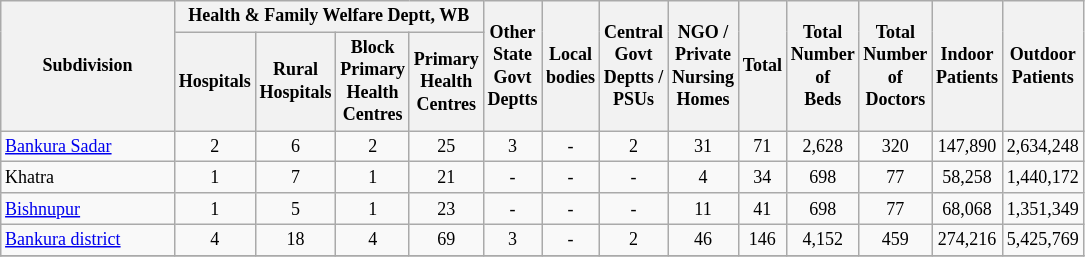<table class="wikitable" style="text-align:center;font-size: 9pt">
<tr>
<th width="110" rowspan="2">Subdivision</th>
<th width="160" colspan="4" rowspan="1">Health & Family Welfare Deptt, WB</th>
<th widthspan="110" rowspan="2">Other<br>State<br>Govt<br>Deptts</th>
<th widthspan="110" rowspan="2">Local<br>bodies</th>
<th widthspan="110" rowspan="2">Central<br>Govt<br>Deptts /<br>PSUs</th>
<th widthspan="110" rowspan="2">NGO /<br>Private<br>Nursing<br>Homes</th>
<th widthspan="110" rowspan="2">Total</th>
<th widthspan="110" rowspan="2">Total<br>Number<br>of<br>Beds</th>
<th widthspan="110" rowspan="2">Total<br>Number<br>of<br>Doctors</th>
<th widthspan="130" rowspan="2">Indoor<br>Patients</th>
<th widthspan="130" rowspan="2">Outdoor<br>Patients</th>
</tr>
<tr>
<th width="40">Hospitals<br></th>
<th width="40">Rural<br>Hospitals<br></th>
<th width="40">Block<br>Primary<br>Health<br>Centres<br></th>
<th width="40">Primary<br>Health<br>Centres<br></th>
</tr>
<tr>
<td align=left><a href='#'>Bankura Sadar</a></td>
<td align="center">2</td>
<td align="center">6</td>
<td align="center">2</td>
<td align="center">25</td>
<td align="center">3</td>
<td align="center">-</td>
<td align="center">2</td>
<td align="center">31</td>
<td align="center">71</td>
<td align="center">2,628</td>
<td align="center">320</td>
<td align="center">147,890</td>
<td align="center">2,634,248</td>
</tr>
<tr>
<td align=left>Khatra</td>
<td align="center">1</td>
<td align="center">7</td>
<td align="center">1</td>
<td align="center">21</td>
<td align="center">-</td>
<td align="center">-</td>
<td align="center">-</td>
<td align="center">4</td>
<td align="center">34</td>
<td align="center">698</td>
<td align="center">77</td>
<td align="center">58,258</td>
<td align="center">1,440,172</td>
</tr>
<tr>
<td align=left><a href='#'>Bishnupur</a></td>
<td align="center">1</td>
<td align="center">5</td>
<td align="center">1</td>
<td align="center">23</td>
<td align="center">-</td>
<td align="center">-</td>
<td align="center">-</td>
<td align="center">11</td>
<td align="center">41</td>
<td align="center">698</td>
<td align="center">77</td>
<td align="center">68,068</td>
<td align="center">1,351,349</td>
</tr>
<tr>
<td align=left><a href='#'>Bankura district</a></td>
<td align="center">4</td>
<td align="center">18</td>
<td align="center">4</td>
<td align="center">69</td>
<td align="center">3</td>
<td align="center">-</td>
<td align="center">2</td>
<td align="center">46</td>
<td align="center">146</td>
<td align="center">4,152</td>
<td align="center">459</td>
<td align="center">274,216</td>
<td align="center">5,425,769</td>
</tr>
<tr>
</tr>
</table>
